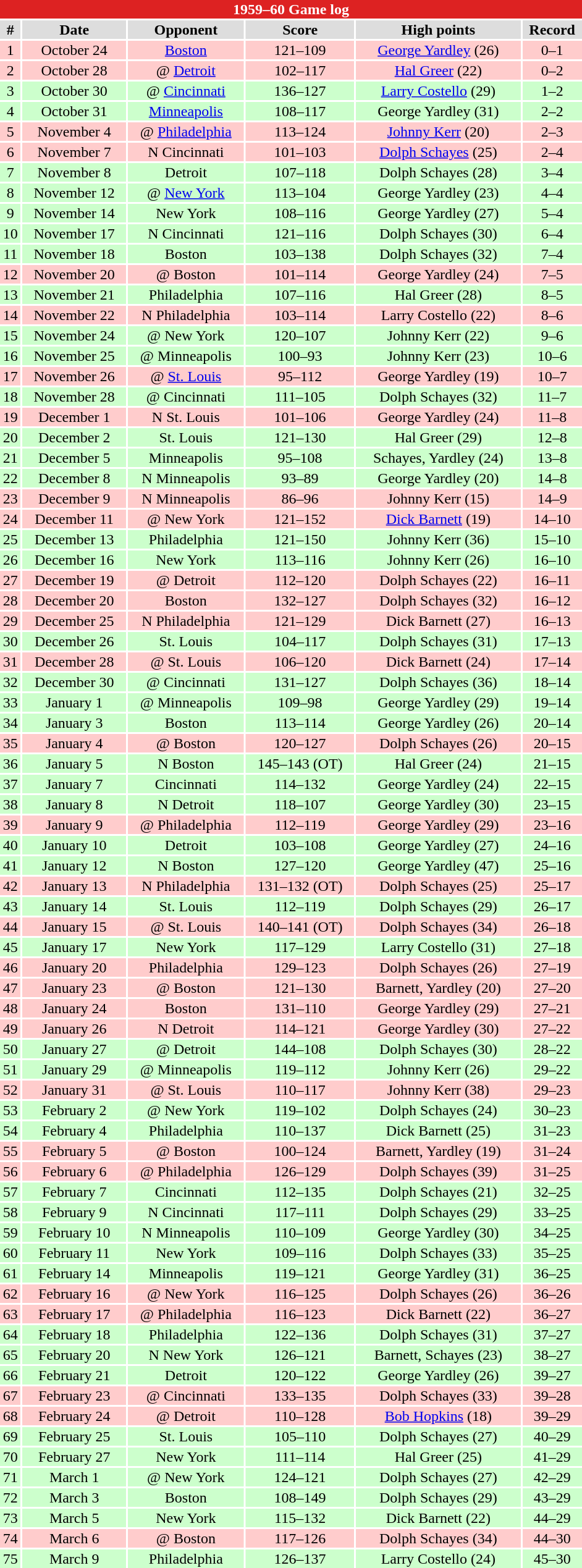<table class="toccolours collapsible" width=50% style="clear:both; margin:1.5em auto; text-align:center">
<tr>
<th colspan=11 style="background:#d22; color:white;">1959–60 Game log</th>
</tr>
<tr align="center" bgcolor="#dddddd">
<td><strong>#</strong></td>
<td><strong>Date</strong></td>
<td><strong>Opponent</strong></td>
<td><strong>Score</strong></td>
<td><strong>High points</strong></td>
<td><strong>Record</strong></td>
</tr>
<tr align="center" bgcolor="#ffcccc">
<td>1</td>
<td>October 24</td>
<td><a href='#'>Boston</a></td>
<td>121–109</td>
<td><a href='#'>George Yardley</a> (26)</td>
<td>0–1</td>
</tr>
<tr align="center" bgcolor="#ffcccc">
<td>2</td>
<td>October 28</td>
<td>@ <a href='#'>Detroit</a></td>
<td>102–117</td>
<td><a href='#'>Hal Greer</a> (22)</td>
<td>0–2</td>
</tr>
<tr align="center" bgcolor="#ccffcc">
<td>3</td>
<td>October 30</td>
<td>@ <a href='#'>Cincinnati</a></td>
<td>136–127</td>
<td><a href='#'>Larry Costello</a> (29)</td>
<td>1–2</td>
</tr>
<tr align="center" bgcolor="#ccffcc">
<td>4</td>
<td>October 31</td>
<td><a href='#'>Minneapolis</a></td>
<td>108–117</td>
<td>George Yardley (31)</td>
<td>2–2</td>
</tr>
<tr align="center" bgcolor="#ffcccc">
<td>5</td>
<td>November 4</td>
<td>@ <a href='#'>Philadelphia</a></td>
<td>113–124</td>
<td><a href='#'>Johnny Kerr</a> (20)</td>
<td>2–3</td>
</tr>
<tr align="center" bgcolor="#ffcccc">
<td>6</td>
<td>November 7</td>
<td>N Cincinnati</td>
<td>101–103</td>
<td><a href='#'>Dolph Schayes</a> (25)</td>
<td>2–4</td>
</tr>
<tr align="center" bgcolor="#ccffcc">
<td>7</td>
<td>November 8</td>
<td>Detroit</td>
<td>107–118</td>
<td>Dolph Schayes (28)</td>
<td>3–4</td>
</tr>
<tr align="center" bgcolor="#ccffcc">
<td>8</td>
<td>November 12</td>
<td>@ <a href='#'>New York</a></td>
<td>113–104</td>
<td>George Yardley (23)</td>
<td>4–4</td>
</tr>
<tr align="center" bgcolor="#ccffcc">
<td>9</td>
<td>November 14</td>
<td>New York</td>
<td>108–116</td>
<td>George Yardley (27)</td>
<td>5–4</td>
</tr>
<tr align="center" bgcolor="#ccffcc">
<td>10</td>
<td>November 17</td>
<td>N Cincinnati</td>
<td>121–116</td>
<td>Dolph Schayes (30)</td>
<td>6–4</td>
</tr>
<tr align="center" bgcolor="#ccffcc">
<td>11</td>
<td>November 18</td>
<td>Boston</td>
<td>103–138</td>
<td>Dolph Schayes (32)</td>
<td>7–4</td>
</tr>
<tr align="center" bgcolor="#ffcccc">
<td>12</td>
<td>November 20</td>
<td>@ Boston</td>
<td>101–114</td>
<td>George Yardley (24)</td>
<td>7–5</td>
</tr>
<tr align="center" bgcolor="#ccffcc">
<td>13</td>
<td>November 21</td>
<td>Philadelphia</td>
<td>107–116</td>
<td>Hal Greer (28)</td>
<td>8–5</td>
</tr>
<tr align="center" bgcolor="#ffcccc">
<td>14</td>
<td>November 22</td>
<td>N Philadelphia</td>
<td>103–114</td>
<td>Larry Costello (22)</td>
<td>8–6</td>
</tr>
<tr align="center" bgcolor="#ccffcc">
<td>15</td>
<td>November 24</td>
<td>@ New York</td>
<td>120–107</td>
<td>Johnny Kerr (22)</td>
<td>9–6</td>
</tr>
<tr align="center" bgcolor="#ccffcc">
<td>16</td>
<td>November 25</td>
<td>@ Minneapolis</td>
<td>100–93</td>
<td>Johnny Kerr (23)</td>
<td>10–6</td>
</tr>
<tr align="center" bgcolor="#ffcccc">
<td>17</td>
<td>November 26</td>
<td>@ <a href='#'>St. Louis</a></td>
<td>95–112</td>
<td>George Yardley (19)</td>
<td>10–7</td>
</tr>
<tr align="center" bgcolor="#ccffcc">
<td>18</td>
<td>November 28</td>
<td>@ Cincinnati</td>
<td>111–105</td>
<td>Dolph Schayes (32)</td>
<td>11–7</td>
</tr>
<tr align="center" bgcolor="#ffcccc">
<td>19</td>
<td>December 1</td>
<td>N St. Louis</td>
<td>101–106</td>
<td>George Yardley (24)</td>
<td>11–8</td>
</tr>
<tr align="center" bgcolor="#ccffcc">
<td>20</td>
<td>December 2</td>
<td>St. Louis</td>
<td>121–130</td>
<td>Hal Greer (29)</td>
<td>12–8</td>
</tr>
<tr align="center" bgcolor="#ccffcc">
<td>21</td>
<td>December 5</td>
<td>Minneapolis</td>
<td>95–108</td>
<td>Schayes, Yardley (24)</td>
<td>13–8</td>
</tr>
<tr align="center" bgcolor="#ccffcc">
<td>22</td>
<td>December 8</td>
<td>N Minneapolis</td>
<td>93–89</td>
<td>George Yardley (20)</td>
<td>14–8</td>
</tr>
<tr align="center" bgcolor="#ffcccc">
<td>23</td>
<td>December 9</td>
<td>N Minneapolis</td>
<td>86–96</td>
<td>Johnny Kerr (15)</td>
<td>14–9</td>
</tr>
<tr align="center" bgcolor="#ffcccc">
<td>24</td>
<td>December 11</td>
<td>@ New York</td>
<td>121–152</td>
<td><a href='#'>Dick Barnett</a> (19)</td>
<td>14–10</td>
</tr>
<tr align="center" bgcolor="#ccffcc">
<td>25</td>
<td>December 13</td>
<td>Philadelphia</td>
<td>121–150</td>
<td>Johnny Kerr (36)</td>
<td>15–10</td>
</tr>
<tr align="center" bgcolor="#ccffcc">
<td>26</td>
<td>December 16</td>
<td>New York</td>
<td>113–116</td>
<td>Johnny Kerr (26)</td>
<td>16–10</td>
</tr>
<tr align="center" bgcolor="#ffcccc">
<td>27</td>
<td>December 19</td>
<td>@ Detroit</td>
<td>112–120</td>
<td>Dolph Schayes (22)</td>
<td>16–11</td>
</tr>
<tr align="center" bgcolor="#ffcccc">
<td>28</td>
<td>December 20</td>
<td>Boston</td>
<td>132–127</td>
<td>Dolph Schayes (32)</td>
<td>16–12</td>
</tr>
<tr align="center" bgcolor="#ffcccc">
<td>29</td>
<td>December 25</td>
<td>N Philadelphia</td>
<td>121–129</td>
<td>Dick Barnett (27)</td>
<td>16–13</td>
</tr>
<tr align="center" bgcolor="#ccffcc">
<td>30</td>
<td>December 26</td>
<td>St. Louis</td>
<td>104–117</td>
<td>Dolph Schayes (31)</td>
<td>17–13</td>
</tr>
<tr align="center" bgcolor="#ffcccc">
<td>31</td>
<td>December 28</td>
<td>@ St. Louis</td>
<td>106–120</td>
<td>Dick Barnett (24)</td>
<td>17–14</td>
</tr>
<tr align="center" bgcolor="#ccffcc">
<td>32</td>
<td>December 30</td>
<td>@ Cincinnati</td>
<td>131–127</td>
<td>Dolph Schayes (36)</td>
<td>18–14</td>
</tr>
<tr align="center" bgcolor="#ccffcc">
<td>33</td>
<td>January 1</td>
<td>@ Minneapolis</td>
<td>109–98</td>
<td>George Yardley (29)</td>
<td>19–14</td>
</tr>
<tr align="center" bgcolor="#ccffcc">
<td>34</td>
<td>January 3</td>
<td>Boston</td>
<td>113–114</td>
<td>George Yardley (26)</td>
<td>20–14</td>
</tr>
<tr align="center" bgcolor="#ffcccc">
<td>35</td>
<td>January 4</td>
<td>@ Boston</td>
<td>120–127</td>
<td>Dolph Schayes (26)</td>
<td>20–15</td>
</tr>
<tr align="center" bgcolor="#ccffcc">
<td>36</td>
<td>January 5</td>
<td>N Boston</td>
<td>145–143 (OT)</td>
<td>Hal Greer (24)</td>
<td>21–15</td>
</tr>
<tr align="center" bgcolor="#ccffcc">
<td>37</td>
<td>January 7</td>
<td>Cincinnati</td>
<td>114–132</td>
<td>George Yardley (24)</td>
<td>22–15</td>
</tr>
<tr align="center" bgcolor="#ccffcc">
<td>38</td>
<td>January 8</td>
<td>N Detroit</td>
<td>118–107</td>
<td>George Yardley (30)</td>
<td>23–15</td>
</tr>
<tr align="center" bgcolor="#ffcccc">
<td>39</td>
<td>January 9</td>
<td>@ Philadelphia</td>
<td>112–119</td>
<td>George Yardley (29)</td>
<td>23–16</td>
</tr>
<tr align="center" bgcolor="#ccffcc">
<td>40</td>
<td>January 10</td>
<td>Detroit</td>
<td>103–108</td>
<td>George Yardley (27)</td>
<td>24–16</td>
</tr>
<tr align="center" bgcolor="#ccffcc">
<td>41</td>
<td>January 12</td>
<td>N Boston</td>
<td>127–120</td>
<td>George Yardley (47)</td>
<td>25–16</td>
</tr>
<tr align="center" bgcolor="#ffcccc">
<td>42</td>
<td>January 13</td>
<td>N Philadelphia</td>
<td>131–132 (OT)</td>
<td>Dolph Schayes (25)</td>
<td>25–17</td>
</tr>
<tr align="center" bgcolor="#ccffcc">
<td>43</td>
<td>January 14</td>
<td>St. Louis</td>
<td>112–119</td>
<td>Dolph Schayes (29)</td>
<td>26–17</td>
</tr>
<tr align="center" bgcolor="#ffcccc">
<td>44</td>
<td>January 15</td>
<td>@ St. Louis</td>
<td>140–141 (OT)</td>
<td>Dolph Schayes (34)</td>
<td>26–18</td>
</tr>
<tr align="center" bgcolor="#ccffcc">
<td>45</td>
<td>January 17</td>
<td>New York</td>
<td>117–129</td>
<td>Larry Costello (31)</td>
<td>27–18</td>
</tr>
<tr align="center" bgcolor="#ffcccc">
<td>46</td>
<td>January 20</td>
<td>Philadelphia</td>
<td>129–123</td>
<td>Dolph Schayes (26)</td>
<td>27–19</td>
</tr>
<tr align="center" bgcolor="#ffcccc">
<td>47</td>
<td>January 23</td>
<td>@ Boston</td>
<td>121–130</td>
<td>Barnett, Yardley (20)</td>
<td>27–20</td>
</tr>
<tr align="center" bgcolor="#ffcccc">
<td>48</td>
<td>January 24</td>
<td>Boston</td>
<td>131–110</td>
<td>George Yardley (29)</td>
<td>27–21</td>
</tr>
<tr align="center" bgcolor="#ffcccc">
<td>49</td>
<td>January 26</td>
<td>N Detroit</td>
<td>114–121</td>
<td>George Yardley (30)</td>
<td>27–22</td>
</tr>
<tr align="center" bgcolor="#ccffcc">
<td>50</td>
<td>January 27</td>
<td>@ Detroit</td>
<td>144–108</td>
<td>Dolph Schayes (30)</td>
<td>28–22</td>
</tr>
<tr align="center" bgcolor="#ccffcc">
<td>51</td>
<td>January 29</td>
<td>@ Minneapolis</td>
<td>119–112</td>
<td>Johnny Kerr (26)</td>
<td>29–22</td>
</tr>
<tr align="center" bgcolor="#ffcccc">
<td>52</td>
<td>January 31</td>
<td>@ St. Louis</td>
<td>110–117</td>
<td>Johnny Kerr (38)</td>
<td>29–23</td>
</tr>
<tr align="center" bgcolor="#ccffcc">
<td>53</td>
<td>February 2</td>
<td>@ New York</td>
<td>119–102</td>
<td>Dolph Schayes (24)</td>
<td>30–23</td>
</tr>
<tr align="center" bgcolor="#ccffcc">
<td>54</td>
<td>February 4</td>
<td>Philadelphia</td>
<td>110–137</td>
<td>Dick Barnett (25)</td>
<td>31–23</td>
</tr>
<tr align="center" bgcolor="#ffcccc">
<td>55</td>
<td>February 5</td>
<td>@ Boston</td>
<td>100–124</td>
<td>Barnett, Yardley (19)</td>
<td>31–24</td>
</tr>
<tr align="center" bgcolor="#ffcccc">
<td>56</td>
<td>February 6</td>
<td>@ Philadelphia</td>
<td>126–129</td>
<td>Dolph Schayes (39)</td>
<td>31–25</td>
</tr>
<tr align="center" bgcolor="#ccffcc">
<td>57</td>
<td>February 7</td>
<td>Cincinnati</td>
<td>112–135</td>
<td>Dolph Schayes (21)</td>
<td>32–25</td>
</tr>
<tr align="center" bgcolor="#ccffcc">
<td>58</td>
<td>February 9</td>
<td>N Cincinnati</td>
<td>117–111</td>
<td>Dolph Schayes (29)</td>
<td>33–25</td>
</tr>
<tr align="center" bgcolor="#ccffcc">
<td>59</td>
<td>February 10</td>
<td>N Minneapolis</td>
<td>110–109</td>
<td>George Yardley (30)</td>
<td>34–25</td>
</tr>
<tr align="center" bgcolor="#ccffcc">
<td>60</td>
<td>February 11</td>
<td>New York</td>
<td>109–116</td>
<td>Dolph Schayes (33)</td>
<td>35–25</td>
</tr>
<tr align="center" bgcolor="#ccffcc">
<td>61</td>
<td>February 14</td>
<td>Minneapolis</td>
<td>119–121</td>
<td>George Yardley (31)</td>
<td>36–25</td>
</tr>
<tr align="center" bgcolor="#ffcccc">
<td>62</td>
<td>February 16</td>
<td>@ New York</td>
<td>116–125</td>
<td>Dolph Schayes (26)</td>
<td>36–26</td>
</tr>
<tr align="center" bgcolor="#ffcccc">
<td>63</td>
<td>February 17</td>
<td>@ Philadelphia</td>
<td>116–123</td>
<td>Dick Barnett (22)</td>
<td>36–27</td>
</tr>
<tr align="center" bgcolor="#ccffcc">
<td>64</td>
<td>February 18</td>
<td>Philadelphia</td>
<td>122–136</td>
<td>Dolph Schayes (31)</td>
<td>37–27</td>
</tr>
<tr align="center" bgcolor="#ccffcc">
<td>65</td>
<td>February 20</td>
<td>N New York</td>
<td>126–121</td>
<td>Barnett, Schayes (23)</td>
<td>38–27</td>
</tr>
<tr align="center" bgcolor="#ccffcc">
<td>66</td>
<td>February 21</td>
<td>Detroit</td>
<td>120–122</td>
<td>George Yardley (26)</td>
<td>39–27</td>
</tr>
<tr align="center" bgcolor="#ffcccc">
<td>67</td>
<td>February 23</td>
<td>@ Cincinnati</td>
<td>133–135</td>
<td>Dolph Schayes (33)</td>
<td>39–28</td>
</tr>
<tr align="center" bgcolor="#ffcccc">
<td>68</td>
<td>February 24</td>
<td>@ Detroit</td>
<td>110–128</td>
<td><a href='#'>Bob Hopkins</a> (18)</td>
<td>39–29</td>
</tr>
<tr align="center" bgcolor="#ccffcc">
<td>69</td>
<td>February 25</td>
<td>St. Louis</td>
<td>105–110</td>
<td>Dolph Schayes (27)</td>
<td>40–29</td>
</tr>
<tr align="center" bgcolor="#ccffcc">
<td>70</td>
<td>February 27</td>
<td>New York</td>
<td>111–114</td>
<td>Hal Greer (25)</td>
<td>41–29</td>
</tr>
<tr align="center" bgcolor="#ccffcc">
<td>71</td>
<td>March 1</td>
<td>@ New York</td>
<td>124–121</td>
<td>Dolph Schayes (27)</td>
<td>42–29</td>
</tr>
<tr align="center" bgcolor="#ccffcc">
<td>72</td>
<td>March 3</td>
<td>Boston</td>
<td>108–149</td>
<td>Dolph Schayes (29)</td>
<td>43–29</td>
</tr>
<tr align="center" bgcolor="#ccffcc">
<td>73</td>
<td>March 5</td>
<td>New York</td>
<td>115–132</td>
<td>Dick Barnett (22)</td>
<td>44–29</td>
</tr>
<tr align="center" bgcolor="#ffcccc">
<td>74</td>
<td>March 6</td>
<td>@ Boston</td>
<td>117–126</td>
<td>Dolph Schayes (34)</td>
<td>44–30</td>
</tr>
<tr align="center" bgcolor="#ccffcc">
<td>75</td>
<td>March 9</td>
<td>Philadelphia</td>
<td>126–137</td>
<td>Larry Costello (24)</td>
<td>45–30</td>
</tr>
</table>
